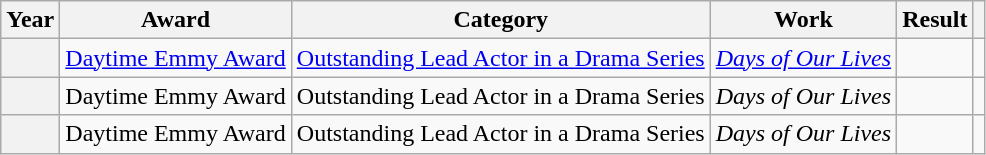<table class="wikitable sortable plainrowheaders">
<tr>
<th>Year</th>
<th>Award</th>
<th>Category</th>
<th>Work</th>
<th>Result</th>
<th scope="col" class="unsortable"></th>
</tr>
<tr>
<th scope="row"></th>
<td><a href='#'>Daytime Emmy Award</a></td>
<td><a href='#'>Outstanding Lead Actor in a Drama Series</a></td>
<td><em><a href='#'>Days of Our Lives</a></em></td>
<td></td>
<td></td>
</tr>
<tr>
<th scope="row"></th>
<td>Daytime Emmy Award</td>
<td>Outstanding Lead Actor in a Drama Series</td>
<td><em>Days of Our Lives</em></td>
<td></td>
<td></td>
</tr>
<tr>
<th scope="row"></th>
<td>Daytime Emmy Award</td>
<td>Outstanding Lead Actor in a Drama Series</td>
<td><em>Days of Our Lives</em></td>
<td></td>
<td></td>
</tr>
</table>
